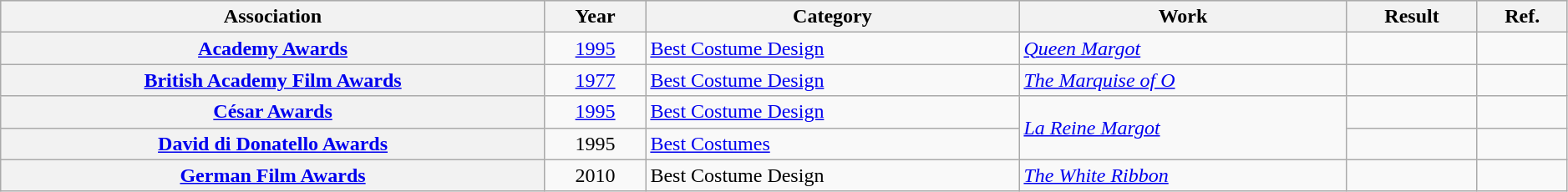<table class="wikitable sortable plainrowheaders" style="width: 99%;">
<tr style="background:#ccc; text-align:center;">
<th scope="col">Association</th>
<th scope="col">Year</th>
<th scope="col">Category</th>
<th scope="col">Work</th>
<th scope="col">Result</th>
<th scope="col">Ref.</th>
</tr>
<tr>
<th scope="row" style="text-align:center;"><a href='#'>Academy Awards</a></th>
<td style="text-align:center;"><a href='#'>1995</a></td>
<td><a href='#'>Best Costume Design</a></td>
<td><em><a href='#'>Queen Margot</a></em></td>
<td></td>
<td style="text-align:center;"></td>
</tr>
<tr>
<th scope="row" style="text-align:center;"><a href='#'>British Academy Film Awards</a></th>
<td style="text-align:center;"><a href='#'>1977</a></td>
<td><a href='#'>Best Costume Design</a></td>
<td><em><a href='#'>The Marquise of O</a></em></td>
<td></td>
<td style="text-align:center;"></td>
</tr>
<tr>
<th scope="row" style="text-align:center;"><a href='#'>César Awards</a></th>
<td style="text-align:center;"><a href='#'>1995</a></td>
<td><a href='#'>Best Costume Design</a></td>
<td rowspan="2"><em><a href='#'>La Reine Margot</a></em></td>
<td></td>
<td style="text-align:center;"></td>
</tr>
<tr>
<th scope="row" style="text-align:center;"><a href='#'>David di Donatello Awards</a></th>
<td style="text-align:center;">1995</td>
<td><a href='#'>Best Costumes</a></td>
<td></td>
<td style="text-align:center;"></td>
</tr>
<tr>
<th scope="row" style="text-align:center;"><a href='#'>German Film Awards</a></th>
<td style="text-align:center;">2010</td>
<td>Best Costume Design</td>
<td><em><a href='#'>The White Ribbon</a></em></td>
<td></td>
<td style="text-align:center;"></td>
</tr>
</table>
